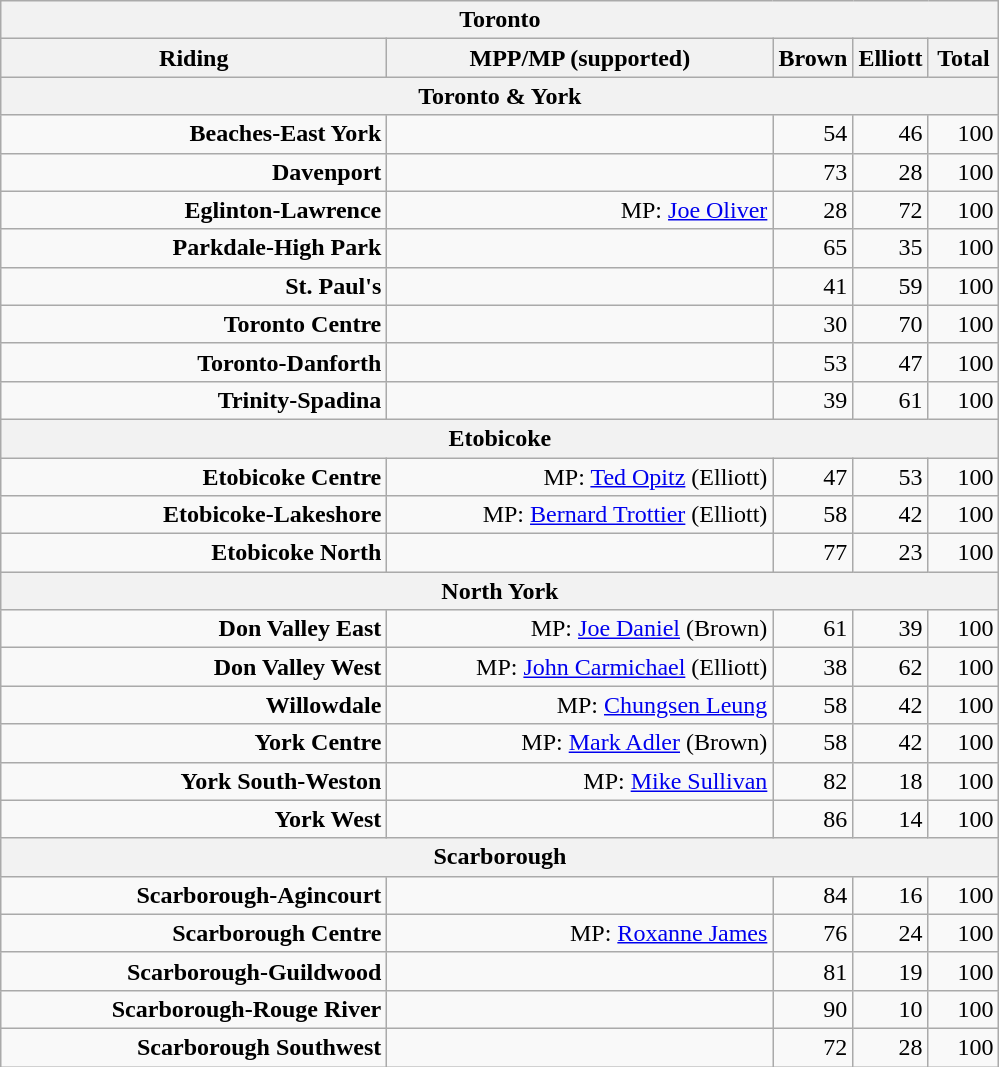<table class="wikitable mw-collapsible mw-collapsed">
<tr>
<th colspan = "5">Toronto</th>
</tr>
<tr>
<th width = "250">Riding</th>
<th width = "250">MPP/MP (supported)</th>
<th width = "40">Brown</th>
<th width = "40">Elliott</th>
<th width = "40">Total</th>
</tr>
<tr>
<th colspan = "5">Toronto & York</th>
</tr>
<tr style="text-align:right;">
<td><strong>Beaches-East York</strong></td>
<td></td>
<td>54</td>
<td>46</td>
<td>100</td>
</tr>
<tr style="text-align:right;">
<td><strong>Davenport</strong></td>
<td></td>
<td>73</td>
<td>28</td>
<td>100</td>
</tr>
<tr style="text-align:right;">
<td><strong>Eglinton-Lawrence</strong></td>
<td>MP: <a href='#'>Joe Oliver</a></td>
<td>28</td>
<td>72</td>
<td>100</td>
</tr>
<tr style="text-align:right;">
<td><strong>Parkdale-High Park</strong></td>
<td></td>
<td>65</td>
<td>35</td>
<td>100</td>
</tr>
<tr style="text-align:right;">
<td><strong>St. Paul's</strong></td>
<td></td>
<td>41</td>
<td>59</td>
<td>100</td>
</tr>
<tr style="text-align:right;">
<td><strong>Toronto Centre</strong></td>
<td></td>
<td>30</td>
<td>70</td>
<td>100</td>
</tr>
<tr style="text-align:right;">
<td><strong>Toronto-Danforth</strong></td>
<td></td>
<td>53</td>
<td>47</td>
<td>100</td>
</tr>
<tr style="text-align:right;">
<td><strong>Trinity-Spadina</strong></td>
<td></td>
<td>39</td>
<td>61</td>
<td>100</td>
</tr>
<tr>
<th colspan = "5">Etobicoke</th>
</tr>
<tr style="text-align:right;">
<td><strong>Etobicoke Centre</strong></td>
<td>MP: <a href='#'>Ted Opitz</a> (Elliott)</td>
<td>47</td>
<td>53</td>
<td>100</td>
</tr>
<tr style="text-align:right;">
<td><strong>Etobicoke-Lakeshore</strong></td>
<td>MP: <a href='#'>Bernard Trottier</a> (Elliott)</td>
<td>58</td>
<td>42</td>
<td>100</td>
</tr>
<tr style="text-align:right;">
<td><strong>Etobicoke North</strong></td>
<td></td>
<td>77</td>
<td>23</td>
<td>100</td>
</tr>
<tr>
<th colspan = "5">North York</th>
</tr>
<tr style="text-align:right;">
<td><strong>Don Valley East</strong></td>
<td>MP: <a href='#'>Joe Daniel</a> (Brown)</td>
<td>61</td>
<td>39</td>
<td>100</td>
</tr>
<tr style="text-align:right;">
<td><strong>Don Valley West</strong></td>
<td>MP: <a href='#'>John Carmichael</a> (Elliott)</td>
<td>38</td>
<td>62</td>
<td>100</td>
</tr>
<tr style="text-align:right;">
<td><strong>Willowdale</strong></td>
<td>MP: <a href='#'>Chungsen Leung</a></td>
<td>58</td>
<td>42</td>
<td>100</td>
</tr>
<tr style="text-align:right;">
<td><strong>York Centre</strong></td>
<td>MP: <a href='#'>Mark Adler</a> (Brown)</td>
<td>58</td>
<td>42</td>
<td>100</td>
</tr>
<tr style="text-align:right;">
<td><strong>York South-Weston</strong></td>
<td>MP: <a href='#'>Mike Sullivan</a></td>
<td>82</td>
<td>18</td>
<td>100</td>
</tr>
<tr style="text-align:right;">
<td><strong>York West</strong></td>
<td></td>
<td>86</td>
<td>14</td>
<td>100</td>
</tr>
<tr>
<th colspan = "5">Scarborough</th>
</tr>
<tr style="text-align:right;">
<td><strong>Scarborough-Agincourt</strong></td>
<td></td>
<td>84</td>
<td>16</td>
<td>100</td>
</tr>
<tr style="text-align:right;">
<td><strong>Scarborough Centre</strong></td>
<td>MP: <a href='#'>Roxanne James</a></td>
<td>76</td>
<td>24</td>
<td>100</td>
</tr>
<tr style="text-align:right;">
<td><strong>Scarborough-Guildwood</strong></td>
<td></td>
<td>81</td>
<td>19</td>
<td>100</td>
</tr>
<tr style="text-align:right;">
<td><strong>Scarborough-Rouge River</strong></td>
<td></td>
<td>90</td>
<td>10</td>
<td>100</td>
</tr>
<tr style="text-align:right;">
<td><strong>Scarborough Southwest</strong></td>
<td></td>
<td>72</td>
<td>28</td>
<td>100</td>
</tr>
</table>
